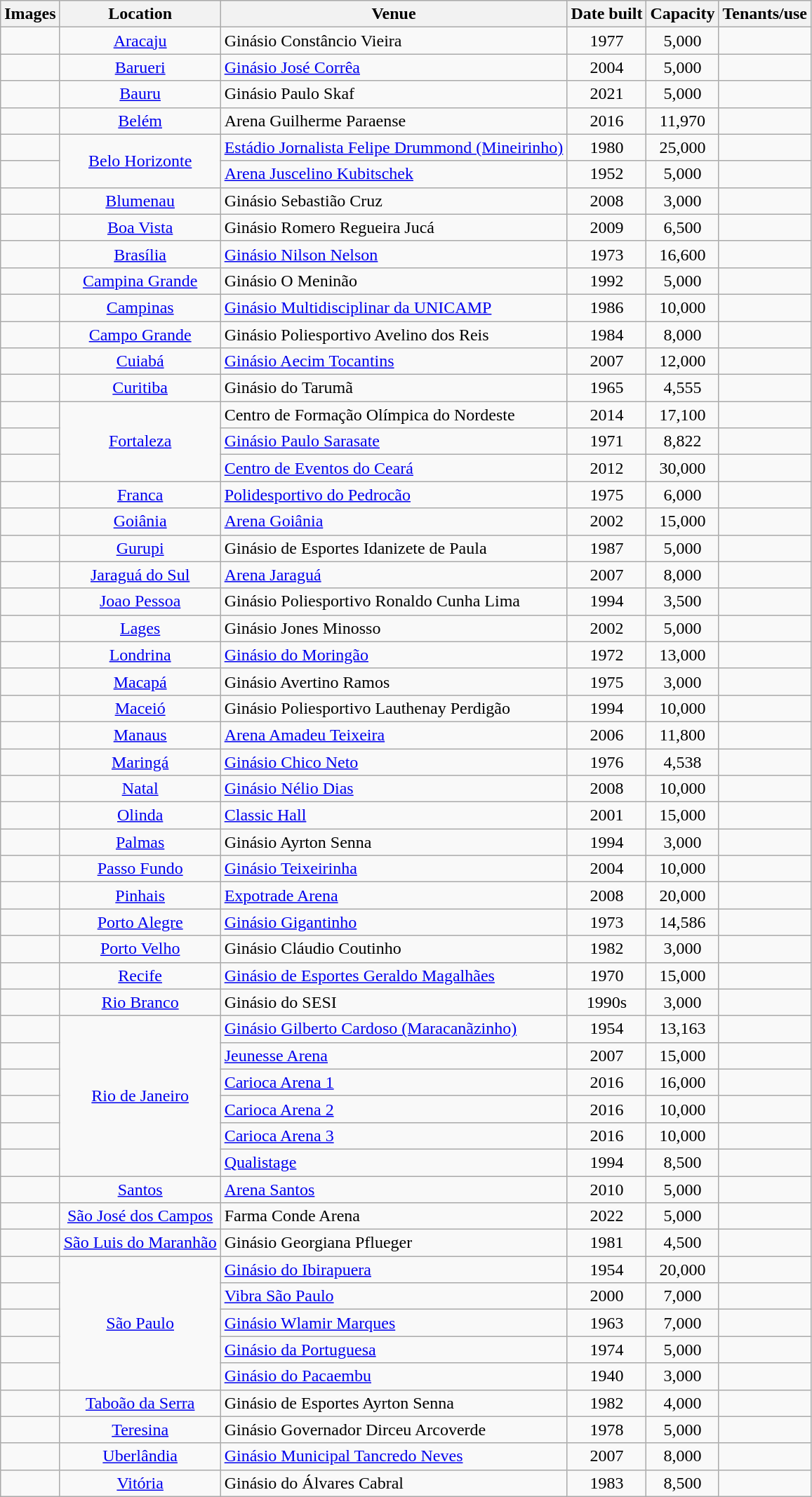<table class="wikitable sortable">
<tr>
<th>Images</th>
<th>Location</th>
<th>Venue</th>
<th>Date built</th>
<th>Capacity</th>
<th>Tenants/use</th>
</tr>
<tr>
<td></td>
<td align="center"><a href='#'>Aracaju</a></td>
<td>Ginásio Constâncio Vieira</td>
<td align="center">1977</td>
<td align="center">5,000</td>
<td></td>
</tr>
<tr>
<td></td>
<td align="center"><a href='#'>Barueri</a></td>
<td><a href='#'>Ginásio José Corrêa</a></td>
<td align="center">2004</td>
<td align="center">5,000</td>
<td></td>
</tr>
<tr>
<td></td>
<td align="center"><a href='#'>Bauru</a></td>
<td>Ginásio Paulo Skaf</td>
<td align="center">2021</td>
<td align="center">5,000</td>
<td></td>
</tr>
<tr>
<td></td>
<td align="center"><a href='#'>Belém</a></td>
<td>Arena Guilherme Paraense</td>
<td align="center">2016</td>
<td align="center">11,970</td>
<td></td>
</tr>
<tr>
<td></td>
<td align="center" rowspan=2><a href='#'>Belo Horizonte</a></td>
<td><a href='#'>Estádio Jornalista Felipe Drummond (Mineirinho)</a></td>
<td align="center">1980</td>
<td align="center">25,000</td>
<td></td>
</tr>
<tr>
<td></td>
<td><a href='#'>Arena Juscelino Kubitschek</a></td>
<td align="center">1952</td>
<td align="center">5,000</td>
<td></td>
</tr>
<tr>
<td></td>
<td align="center"><a href='#'>Blumenau</a></td>
<td>Ginásio Sebastião Cruz</td>
<td align="center">2008</td>
<td align="center">3,000</td>
<td></td>
</tr>
<tr>
<td></td>
<td align="center"><a href='#'>Boa Vista</a></td>
<td>Ginásio Romero Regueira Jucá</td>
<td align="center">2009</td>
<td align="center">6,500</td>
<td></td>
</tr>
<tr>
<td></td>
<td align="center"><a href='#'>Brasília</a></td>
<td><a href='#'>Ginásio Nilson Nelson</a></td>
<td align="center">1973</td>
<td align="center">16,600</td>
<td></td>
</tr>
<tr>
<td></td>
<td align="center"><a href='#'>Campina Grande</a></td>
<td>Ginásio O Meninão</td>
<td align="center">1992</td>
<td align="center">5,000</td>
<td></td>
</tr>
<tr>
<td></td>
<td align="center"><a href='#'>Campinas</a></td>
<td><a href='#'>Ginásio Multidisciplinar da UNICAMP</a></td>
<td align="center">1986</td>
<td align="center">10,000</td>
<td></td>
</tr>
<tr>
<td></td>
<td align="center"><a href='#'>Campo Grande</a></td>
<td>Ginásio Poliesportivo Avelino dos Reis</td>
<td align="center">1984</td>
<td align="center">8,000</td>
<td></td>
</tr>
<tr>
<td></td>
<td align="center"><a href='#'>Cuiabá</a></td>
<td><a href='#'>Ginásio Aecim Tocantins</a></td>
<td align="center">2007</td>
<td align="center">12,000</td>
<td></td>
</tr>
<tr>
<td></td>
<td align="center"><a href='#'>Curitiba</a></td>
<td>Ginásio do Tarumã</td>
<td align="center">1965</td>
<td align="center">4,555</td>
<td></td>
</tr>
<tr>
<td></td>
<td align="center" rowspan=3><a href='#'>Fortaleza</a></td>
<td>Centro de Formação Olímpica do Nordeste</td>
<td align="center">2014</td>
<td align="center">17,100</td>
<td></td>
</tr>
<tr>
<td></td>
<td><a href='#'>Ginásio Paulo Sarasate</a></td>
<td align="center">1971</td>
<td align="center">8,822</td>
<td></td>
</tr>
<tr>
<td></td>
<td><a href='#'>Centro de Eventos do Ceará</a></td>
<td align="center">2012</td>
<td align="center">30,000</td>
<td></td>
</tr>
<tr>
<td></td>
<td align="center"><a href='#'>Franca</a></td>
<td><a href='#'>Polidesportivo do Pedrocão</a></td>
<td align="center">1975</td>
<td align="center">6,000</td>
<td></td>
</tr>
<tr>
<td></td>
<td align="center"><a href='#'>Goiânia</a></td>
<td><a href='#'>Arena Goiânia</a></td>
<td align="center">2002</td>
<td align="center">15,000</td>
<td></td>
</tr>
<tr>
<td></td>
<td align="center"><a href='#'>Gurupi</a></td>
<td>Ginásio de Esportes Idanizete de Paula</td>
<td align="center">1987</td>
<td align="center">5,000</td>
<td></td>
</tr>
<tr>
<td></td>
<td align="center"><a href='#'>Jaraguá do Sul</a></td>
<td><a href='#'>Arena Jaraguá</a></td>
<td align="center">2007</td>
<td align="center">8,000</td>
<td></td>
</tr>
<tr>
<td></td>
<td align="center"><a href='#'>Joao Pessoa</a></td>
<td>Ginásio Poliesportivo Ronaldo Cunha Lima</td>
<td align="center">1994</td>
<td align="center">3,500</td>
<td></td>
</tr>
<tr>
<td></td>
<td align="center"><a href='#'>Lages</a></td>
<td>Ginásio Jones Minosso</td>
<td align="center">2002</td>
<td align="center">5,000</td>
<td></td>
</tr>
<tr>
<td></td>
<td align="center"><a href='#'>Londrina</a></td>
<td><a href='#'>Ginásio do Moringão</a></td>
<td align="center">1972</td>
<td align="center">13,000</td>
<td></td>
</tr>
<tr>
<td></td>
<td align="center"><a href='#'>Macapá</a></td>
<td>Ginásio Avertino Ramos</td>
<td align="center">1975</td>
<td align="center">3,000</td>
<td></td>
</tr>
<tr>
<td></td>
<td align="center"><a href='#'>Maceió</a></td>
<td>Ginásio Poliesportivo Lauthenay Perdigão</td>
<td align="center">1994</td>
<td align="center">10,000</td>
<td></td>
</tr>
<tr>
<td></td>
<td align="center"><a href='#'>Manaus</a></td>
<td><a href='#'>Arena Amadeu Teixeira</a></td>
<td align="center">2006</td>
<td align="center">11,800</td>
<td></td>
</tr>
<tr>
<td></td>
<td align="center"><a href='#'>Maringá</a></td>
<td><a href='#'>Ginásio Chico Neto</a></td>
<td align="center">1976</td>
<td align="center">4,538</td>
<td></td>
</tr>
<tr>
<td></td>
<td align="center"><a href='#'>Natal</a></td>
<td><a href='#'>Ginásio Nélio Dias</a></td>
<td align="center">2008</td>
<td align="center">10,000</td>
<td></td>
</tr>
<tr>
<td></td>
<td align="center"><a href='#'>Olinda</a></td>
<td><a href='#'>Classic Hall</a></td>
<td align="center">2001</td>
<td align="center">15,000</td>
<td></td>
</tr>
<tr>
<td></td>
<td align="center"><a href='#'>Palmas</a></td>
<td>Ginásio Ayrton Senna</td>
<td align="center">1994</td>
<td align="center">3,000</td>
<td></td>
</tr>
<tr>
<td></td>
<td align="center"><a href='#'>Passo Fundo</a></td>
<td><a href='#'>Ginásio Teixeirinha</a></td>
<td align="center">2004</td>
<td align="center">10,000</td>
<td></td>
</tr>
<tr>
<td></td>
<td align="center"><a href='#'>Pinhais</a></td>
<td><a href='#'>Expotrade Arena</a></td>
<td align="center">2008</td>
<td align="center">20,000</td>
<td></td>
</tr>
<tr>
<td></td>
<td align="center"><a href='#'>Porto Alegre</a></td>
<td><a href='#'>Ginásio Gigantinho</a></td>
<td align="center">1973</td>
<td align="center">14,586</td>
<td></td>
</tr>
<tr>
<td></td>
<td align="center"><a href='#'>Porto Velho</a></td>
<td>Ginásio Cláudio Coutinho</td>
<td align="center">1982</td>
<td align="center">3,000</td>
<td></td>
</tr>
<tr>
<td></td>
<td align="center"><a href='#'>Recife</a></td>
<td><a href='#'>Ginásio de Esportes Geraldo Magalhães</a></td>
<td align="center">1970</td>
<td align="center">15,000</td>
<td></td>
</tr>
<tr>
<td></td>
<td align="center"><a href='#'>Rio Branco</a></td>
<td>Ginásio do SESI</td>
<td align="center">1990s</td>
<td align="center">3,000</td>
<td></td>
</tr>
<tr>
<td></td>
<td align="center" rowspan=6><a href='#'>Rio de Janeiro</a></td>
<td><a href='#'>Ginásio Gilberto Cardoso (Maracanãzinho)</a></td>
<td align="center">1954</td>
<td align="center">13,163</td>
<td></td>
</tr>
<tr>
<td></td>
<td><a href='#'>Jeunesse Arena</a></td>
<td align="center">2007</td>
<td align="center">15,000</td>
<td></td>
</tr>
<tr>
<td></td>
<td><a href='#'>Carioca Arena 1</a></td>
<td align="center">2016</td>
<td align="center">16,000</td>
<td></td>
</tr>
<tr>
<td></td>
<td><a href='#'>Carioca Arena 2</a></td>
<td align="center">2016</td>
<td align="center">10,000</td>
<td></td>
</tr>
<tr>
<td></td>
<td><a href='#'>Carioca Arena 3</a></td>
<td align="center">2016</td>
<td align="center">10,000</td>
<td></td>
</tr>
<tr>
<td></td>
<td><a href='#'>Qualistage</a></td>
<td align="center">1994</td>
<td align="center">8,500</td>
<td></td>
</tr>
<tr>
<td></td>
<td align="center"><a href='#'>Santos</a></td>
<td><a href='#'>Arena Santos</a></td>
<td align="center">2010</td>
<td align="center">5,000</td>
<td></td>
</tr>
<tr>
<td></td>
<td align="center"><a href='#'>São José dos Campos</a></td>
<td>Farma Conde Arena</td>
<td align="center">2022</td>
<td align="center">5,000</td>
<td></td>
</tr>
<tr>
<td></td>
<td align="center"><a href='#'>São Luis do Maranhão</a></td>
<td>Ginásio Georgiana Pflueger</td>
<td align="center">1981</td>
<td align="center">4,500</td>
<td></td>
</tr>
<tr>
<td></td>
<td align="center" rowspan=5><a href='#'>São Paulo</a></td>
<td><a href='#'>Ginásio do Ibirapuera</a></td>
<td align="center">1954</td>
<td align="center">20,000</td>
<td></td>
</tr>
<tr>
<td></td>
<td><a href='#'>Vibra São Paulo</a></td>
<td align="center">2000</td>
<td align="center">7,000</td>
<td></td>
</tr>
<tr>
<td></td>
<td><a href='#'>Ginásio Wlamir Marques</a></td>
<td align="center">1963</td>
<td align="center">7,000</td>
<td></td>
</tr>
<tr>
<td></td>
<td><a href='#'>Ginásio da Portuguesa</a></td>
<td align="center">1974</td>
<td align="center">5,000</td>
<td></td>
</tr>
<tr>
<td></td>
<td><a href='#'>Ginásio do Pacaembu</a></td>
<td align="center">1940</td>
<td align="center">3,000</td>
<td></td>
</tr>
<tr>
<td></td>
<td align="center"><a href='#'>Taboão da Serra</a></td>
<td>Ginásio de Esportes Ayrton Senna</td>
<td align="center">1982</td>
<td align="center">4,000</td>
<td></td>
</tr>
<tr>
<td></td>
<td align="center"><a href='#'>Teresina</a></td>
<td>Ginásio Governador Dirceu Arcoverde</td>
<td align="center">1978</td>
<td align="center">5,000</td>
<td></td>
</tr>
<tr>
<td></td>
<td align="center"><a href='#'>Uberlândia</a></td>
<td><a href='#'>Ginásio Municipal Tancredo Neves</a></td>
<td align="center">2007</td>
<td align="center">8,000</td>
<td></td>
</tr>
<tr>
<td></td>
<td align="center"><a href='#'>Vitória</a></td>
<td>Ginásio do Álvares Cabral</td>
<td align="center">1983</td>
<td align="center">8,500</td>
<td></td>
</tr>
</table>
